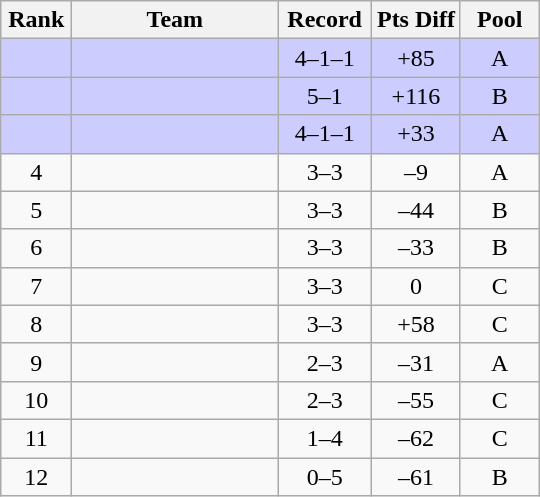<table class="wikitable sortable" style="text-align: center;">
<tr>
<th width=40>Rank</th>
<th width=130>Team</th>
<th width=55>Record</th>
<th>Pts Diff</th>
<th width=45>Pool</th>
</tr>
<tr bgcolor=ccccff>
<td></td>
<td align=left></td>
<td>4–1–1</td>
<td>+85</td>
<td>A</td>
</tr>
<tr bgcolor=ccccff>
<td></td>
<td align=left></td>
<td>5–1</td>
<td>+116</td>
<td>B</td>
</tr>
<tr bgcolor=ccccff>
<td></td>
<td align=left></td>
<td>4–1–1</td>
<td>+33</td>
<td>A</td>
</tr>
<tr>
<td>4</td>
<td align=left></td>
<td>3–3</td>
<td>–9</td>
<td>A</td>
</tr>
<tr>
<td>5</td>
<td align=left></td>
<td>3–3</td>
<td>–44</td>
<td>B</td>
</tr>
<tr>
<td>6</td>
<td align=left></td>
<td>3–3</td>
<td>–33</td>
<td>B</td>
</tr>
<tr>
<td>7</td>
<td align=left></td>
<td>3–3</td>
<td>0</td>
<td>C</td>
</tr>
<tr>
<td>8</td>
<td align=left></td>
<td>3–3</td>
<td>+58</td>
<td>C</td>
</tr>
<tr>
<td>9</td>
<td align=left></td>
<td>2–3</td>
<td>–31</td>
<td>A</td>
</tr>
<tr>
<td>10</td>
<td align=left></td>
<td>2–3</td>
<td>–55</td>
<td>C</td>
</tr>
<tr>
<td>11</td>
<td align=left></td>
<td>1–4</td>
<td>–62</td>
<td>C</td>
</tr>
<tr>
<td>12</td>
<td align=left></td>
<td>0–5</td>
<td>–61</td>
<td>B</td>
</tr>
</table>
